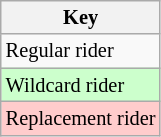<table class="wikitable" style="font-size: 85%;">
<tr>
<th colspan=2>Key</th>
</tr>
<tr>
<td>Regular rider</td>
</tr>
<tr style="background:#ccffcc;">
<td>Wildcard rider</td>
</tr>
<tr style="background:#ffcccc;">
<td>Replacement rider</td>
</tr>
</table>
